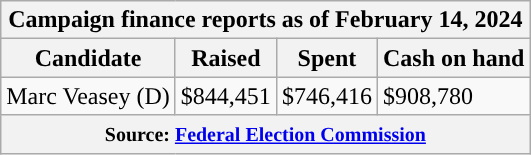<table class="wikitable sortable">
<tr>
<th colspan=4>Campaign finance reports as of February 14, 2024</th>
</tr>
<tr style="text-align:center;">
<th>Candidate</th>
<th>Raised</th>
<th>Spent</th>
<th>Cash on hand</th>
</tr>
<tr>
<td style="color:black;background-color:">Marc Veasey (D)</td>
<td>$844,451</td>
<td>$746,416</td>
<td>$908,780</td>
</tr>
<tr>
<th colspan="4"><small>Source: <a href='#'>Federal Election Commission</a></small></th>
</tr>
</table>
